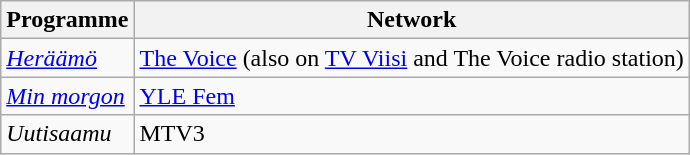<table class="wikitable">
<tr>
<th>Programme</th>
<th>Network</th>
</tr>
<tr>
<td><em><a href='#'>Heräämö</a></em></td>
<td><a href='#'>The Voice</a> (also on <a href='#'>TV Viisi</a> and The Voice radio station)</td>
</tr>
<tr>
<td><em><a href='#'>Min morgon</a></em></td>
<td><a href='#'>YLE Fem</a></td>
</tr>
<tr>
<td><em>Uutisaamu</em></td>
<td>MTV3</td>
</tr>
</table>
